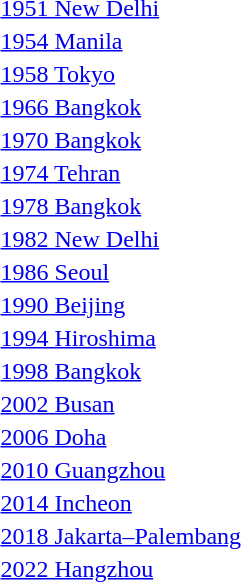<table>
<tr>
<td><a href='#'>1951 New Delhi</a></td>
<td></td>
<td></td>
<td></td>
</tr>
<tr>
<td><a href='#'>1954 Manila</a></td>
<td></td>
<td></td>
<td></td>
</tr>
<tr>
<td><a href='#'>1958 Tokyo</a></td>
<td></td>
<td></td>
<td></td>
</tr>
<tr>
<td><a href='#'>1966 Bangkok</a></td>
<td></td>
<td></td>
<td></td>
</tr>
<tr>
<td><a href='#'>1970 Bangkok</a></td>
<td></td>
<td></td>
<td></td>
</tr>
<tr>
<td><a href='#'>1974 Tehran</a></td>
<td></td>
<td></td>
<td></td>
</tr>
<tr>
<td><a href='#'>1978 Bangkok</a></td>
<td></td>
<td></td>
<td></td>
</tr>
<tr>
<td><a href='#'>1982 New Delhi</a></td>
<td></td>
<td></td>
<td></td>
</tr>
<tr>
<td><a href='#'>1986 Seoul</a></td>
<td></td>
<td></td>
<td></td>
</tr>
<tr>
<td><a href='#'>1990 Beijing</a></td>
<td></td>
<td></td>
<td></td>
</tr>
<tr>
<td><a href='#'>1994 Hiroshima</a></td>
<td></td>
<td></td>
<td></td>
</tr>
<tr>
<td><a href='#'>1998 Bangkok</a></td>
<td></td>
<td></td>
<td></td>
</tr>
<tr>
<td><a href='#'>2002 Busan</a></td>
<td></td>
<td></td>
<td></td>
</tr>
<tr>
<td><a href='#'>2006 Doha</a></td>
<td></td>
<td></td>
<td></td>
</tr>
<tr>
<td><a href='#'>2010 Guangzhou</a></td>
<td></td>
<td></td>
<td></td>
</tr>
<tr>
<td><a href='#'>2014 Incheon</a></td>
<td></td>
<td></td>
<td></td>
</tr>
<tr>
<td><a href='#'>2018 Jakarta–Palembang</a></td>
<td></td>
<td></td>
<td></td>
</tr>
<tr>
<td><a href='#'>2022 Hangzhou</a></td>
<td></td>
<td></td>
<td></td>
</tr>
</table>
